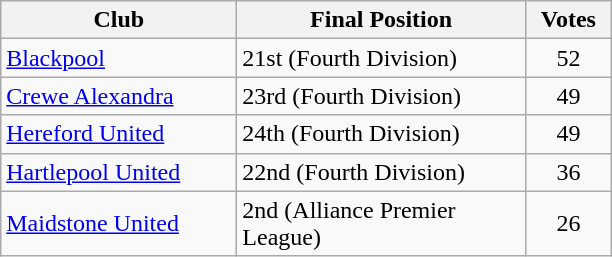<table class="wikitable" style="text-align:left;">
<tr>
<th width=150>Club</th>
<th width=185>Final Position</th>
<th width=50>Votes</th>
</tr>
<tr>
<td><a href='#'>Blackpool</a></td>
<td>21st (Fourth Division)</td>
<td align=center>52</td>
</tr>
<tr>
<td><a href='#'>Crewe Alexandra</a></td>
<td>23rd (Fourth Division)</td>
<td align=center>49</td>
</tr>
<tr>
<td><a href='#'>Hereford United</a></td>
<td>24th (Fourth Division)</td>
<td align=center>49</td>
</tr>
<tr>
<td><a href='#'>Hartlepool United</a></td>
<td>22nd (Fourth Division)</td>
<td align=center>36</td>
</tr>
<tr>
<td><a href='#'>Maidstone United</a></td>
<td>2nd (Alliance Premier League)</td>
<td align=center>26</td>
</tr>
</table>
